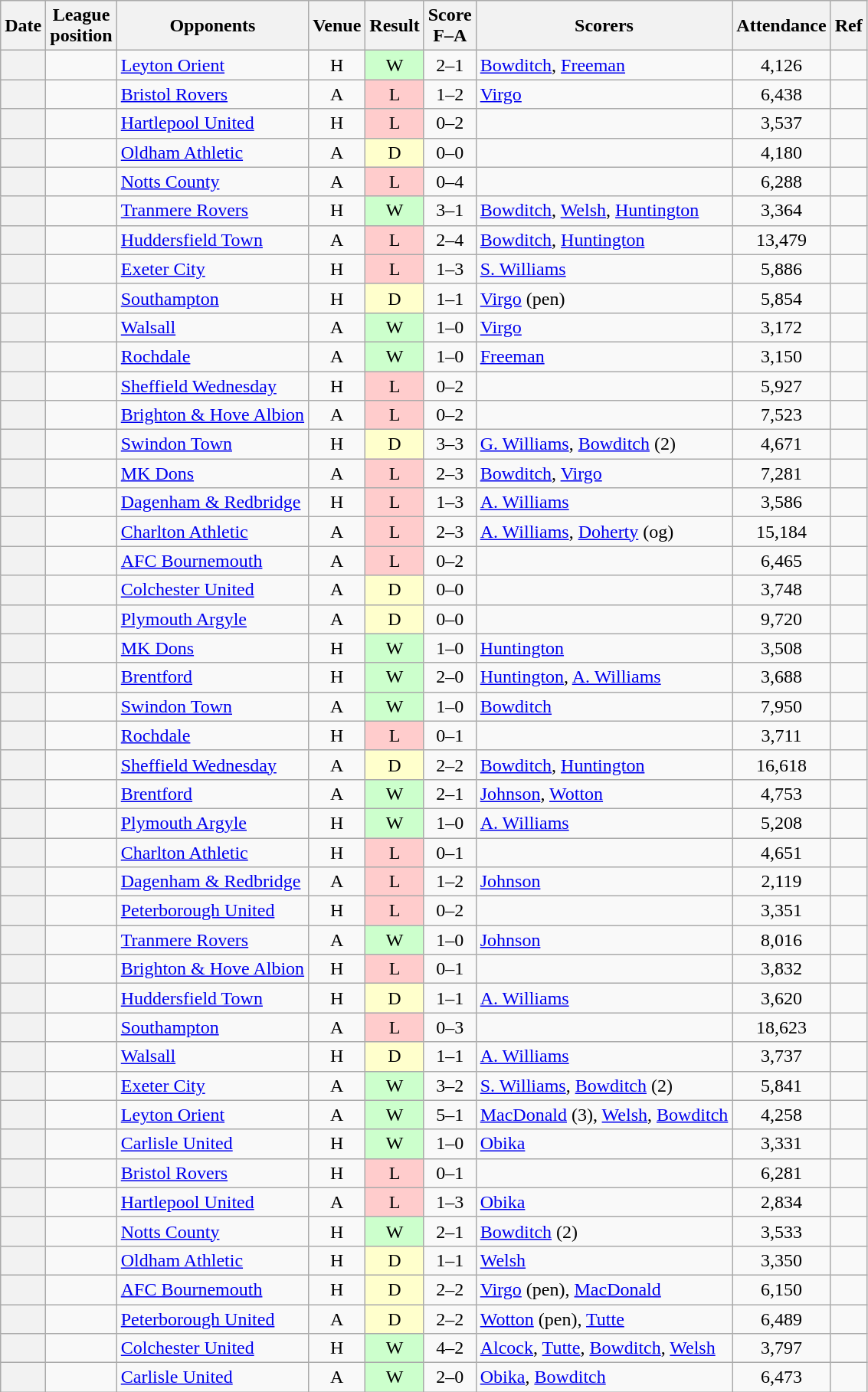<table class="wikitable plainrowheaders sortable" style="text-align:center">
<tr>
<th scope="col">Date</th>
<th scope="col">League<br>position</th>
<th scope="col">Opponents</th>
<th scope="col">Venue</th>
<th scope="col">Result</th>
<th scope="col">Score<br>F–A</th>
<th scope="col" class="unsortable">Scorers</th>
<th scope="col">Attendance</th>
<th scope="col" class="unsortable">Ref</th>
</tr>
<tr>
<th scope="row"></th>
<td></td>
<td align="left"><a href='#'>Leyton Orient</a></td>
<td>H</td>
<td style="background-color:#CCFFCC">W</td>
<td>2–1</td>
<td align="left"><a href='#'>Bowditch</a>, <a href='#'>Freeman</a></td>
<td>4,126</td>
<td></td>
</tr>
<tr>
<th scope="row"></th>
<td></td>
<td align="left"><a href='#'>Bristol Rovers</a></td>
<td>A</td>
<td style="background-color:#FFCCCC">L</td>
<td>1–2</td>
<td align="left"><a href='#'>Virgo</a></td>
<td>6,438</td>
<td></td>
</tr>
<tr>
<th scope="row"></th>
<td></td>
<td align="left"><a href='#'>Hartlepool United</a></td>
<td>H</td>
<td style="background-color:#FFCCCC">L</td>
<td>0–2</td>
<td align="left"></td>
<td>3,537</td>
<td></td>
</tr>
<tr>
<th scope="row"></th>
<td></td>
<td align="left"><a href='#'>Oldham Athletic</a></td>
<td>A</td>
<td style="background-color:#FFFFCC">D</td>
<td>0–0</td>
<td align="left"></td>
<td>4,180</td>
<td></td>
</tr>
<tr>
<th scope="row"></th>
<td></td>
<td align="left"><a href='#'>Notts County</a></td>
<td>A</td>
<td style="background-color:#FFCCCC">L</td>
<td>0–4</td>
<td align="left"></td>
<td>6,288</td>
<td></td>
</tr>
<tr>
<th scope="row"></th>
<td></td>
<td align="left"><a href='#'>Tranmere Rovers</a></td>
<td>H</td>
<td style="background-color:#CCFFCC">W</td>
<td>3–1</td>
<td align="left"><a href='#'>Bowditch</a>, <a href='#'>Welsh</a>, <a href='#'>Huntington</a></td>
<td>3,364</td>
<td></td>
</tr>
<tr>
<th scope="row"></th>
<td></td>
<td align="left"><a href='#'>Huddersfield Town</a></td>
<td>A</td>
<td style="background-color:#FFCCCC">L</td>
<td>2–4</td>
<td align="left"><a href='#'>Bowditch</a>, <a href='#'>Huntington</a></td>
<td>13,479</td>
<td></td>
</tr>
<tr>
<th scope="row"></th>
<td></td>
<td align="left"><a href='#'>Exeter City</a></td>
<td>H</td>
<td style="background-color:#FFCCCC">L</td>
<td>1–3</td>
<td align="left"><a href='#'>S. Williams</a></td>
<td>5,886</td>
<td></td>
</tr>
<tr>
<th scope="row"></th>
<td></td>
<td align="left"><a href='#'>Southampton</a></td>
<td>H</td>
<td style="background-color:#FFFFCC">D</td>
<td>1–1</td>
<td align="left"><a href='#'>Virgo</a> (pen)</td>
<td>5,854</td>
<td></td>
</tr>
<tr>
<th scope="row"></th>
<td></td>
<td align="left"><a href='#'>Walsall</a></td>
<td>A</td>
<td style="background-color:#CCFFCC">W</td>
<td>1–0</td>
<td align="left"><a href='#'>Virgo</a></td>
<td>3,172</td>
<td></td>
</tr>
<tr>
<th scope="row"></th>
<td></td>
<td align="left"><a href='#'>Rochdale</a></td>
<td>A</td>
<td style="background-color:#CCFFCC">W</td>
<td>1–0</td>
<td align="left"><a href='#'>Freeman</a></td>
<td>3,150</td>
<td></td>
</tr>
<tr>
<th scope="row"></th>
<td></td>
<td align="left"><a href='#'>Sheffield Wednesday</a></td>
<td>H</td>
<td style="background-color:#FFCCCC">L</td>
<td>0–2</td>
<td align="left"></td>
<td>5,927</td>
<td></td>
</tr>
<tr>
<th scope="row"></th>
<td></td>
<td align="left"><a href='#'>Brighton & Hove Albion</a></td>
<td>A</td>
<td style="background-color:#FFCCCC">L</td>
<td>0–2</td>
<td align="left"></td>
<td>7,523</td>
<td></td>
</tr>
<tr>
<th scope="row"></th>
<td></td>
<td align="left"><a href='#'>Swindon Town</a></td>
<td>H</td>
<td style="background-color:#FFFFCC">D</td>
<td>3–3</td>
<td align="left"><a href='#'>G. Williams</a>, <a href='#'>Bowditch</a> (2)</td>
<td>4,671</td>
<td></td>
</tr>
<tr>
<th scope="row"></th>
<td></td>
<td align="left"><a href='#'>MK Dons</a></td>
<td>A</td>
<td style="background-color:#FFCCCC">L</td>
<td>2–3</td>
<td align="left"><a href='#'>Bowditch</a>, <a href='#'>Virgo</a></td>
<td>7,281</td>
<td></td>
</tr>
<tr>
<th scope="row"></th>
<td></td>
<td align="left"><a href='#'>Dagenham & Redbridge</a></td>
<td>H</td>
<td style="background-color:#FFCCCC">L</td>
<td>1–3</td>
<td align="left"><a href='#'>A. Williams</a></td>
<td>3,586</td>
<td></td>
</tr>
<tr>
<th scope="row"></th>
<td></td>
<td align="left"><a href='#'>Charlton Athletic</a></td>
<td>A</td>
<td style="background-color:#FFCCCC">L</td>
<td>2–3</td>
<td align="left"><a href='#'>A. Williams</a>, <a href='#'>Doherty</a> (og)</td>
<td>15,184</td>
<td></td>
</tr>
<tr>
<th scope="row"></th>
<td></td>
<td align="left"><a href='#'>AFC Bournemouth</a></td>
<td>A</td>
<td style="background-color:#FFCCCC">L</td>
<td>0–2</td>
<td align="left"></td>
<td>6,465</td>
<td></td>
</tr>
<tr>
<th scope="row"></th>
<td></td>
<td align="left"><a href='#'>Colchester United</a></td>
<td>A</td>
<td style="background-color:#FFFFCC">D</td>
<td>0–0</td>
<td align="left"></td>
<td>3,748</td>
<td></td>
</tr>
<tr>
<th scope="row"></th>
<td></td>
<td align="left"><a href='#'>Plymouth Argyle</a></td>
<td>A</td>
<td style="background-color:#FFFFCC">D</td>
<td>0–0</td>
<td align="left"></td>
<td>9,720</td>
<td></td>
</tr>
<tr>
<th scope="row"></th>
<td></td>
<td align="left"><a href='#'>MK Dons</a></td>
<td>H</td>
<td style="background-color:#CCFFCC">W</td>
<td>1–0</td>
<td align="left"><a href='#'>Huntington</a></td>
<td>3,508</td>
<td></td>
</tr>
<tr>
<th scope="row"></th>
<td></td>
<td align="left"><a href='#'>Brentford</a></td>
<td>H</td>
<td style="background-color:#CCFFCC">W</td>
<td>2–0</td>
<td align="left"><a href='#'>Huntington</a>, <a href='#'>A. Williams</a></td>
<td>3,688</td>
<td></td>
</tr>
<tr>
<th scope="row"></th>
<td></td>
<td align="left"><a href='#'>Swindon Town</a></td>
<td>A</td>
<td style="background-color:#CCFFCC">W</td>
<td>1–0</td>
<td align="left"><a href='#'>Bowditch</a></td>
<td>7,950</td>
<td></td>
</tr>
<tr>
<th scope="row"></th>
<td></td>
<td align="left"><a href='#'>Rochdale</a></td>
<td>H</td>
<td style="background-color:#FFCCCC">L</td>
<td>0–1</td>
<td align="left"></td>
<td>3,711</td>
<td></td>
</tr>
<tr>
<th scope="row"></th>
<td></td>
<td align="left"><a href='#'>Sheffield Wednesday</a></td>
<td>A</td>
<td style="background-color:#FFFFCC">D</td>
<td>2–2</td>
<td align="left"><a href='#'>Bowditch</a>, <a href='#'>Huntington</a></td>
<td>16,618</td>
<td></td>
</tr>
<tr>
<th scope="row"></th>
<td></td>
<td align="left"><a href='#'>Brentford</a></td>
<td>A</td>
<td style="background-color:#CCFFCC">W</td>
<td>2–1</td>
<td align="left"><a href='#'>Johnson</a>, <a href='#'>Wotton</a></td>
<td>4,753</td>
<td></td>
</tr>
<tr>
<th scope="row"></th>
<td></td>
<td align="left"><a href='#'>Plymouth Argyle</a></td>
<td>H</td>
<td style="background-color:#CCFFCC">W</td>
<td>1–0</td>
<td align="left"><a href='#'>A. Williams</a></td>
<td>5,208</td>
<td></td>
</tr>
<tr>
<th scope="row"></th>
<td></td>
<td align="left"><a href='#'>Charlton Athletic</a></td>
<td>H</td>
<td style="background-color:#FFCCCC">L</td>
<td>0–1</td>
<td align="left"></td>
<td>4,651</td>
<td></td>
</tr>
<tr>
<th scope="row"></th>
<td></td>
<td align="left"><a href='#'>Dagenham & Redbridge</a></td>
<td>A</td>
<td style="background-color:#FFCCCC">L</td>
<td>1–2</td>
<td align="left"><a href='#'>Johnson</a></td>
<td>2,119</td>
<td></td>
</tr>
<tr>
<th scope="row"></th>
<td></td>
<td align="left"><a href='#'>Peterborough United</a></td>
<td>H</td>
<td style="background-color:#FFCCCC">L</td>
<td>0–2</td>
<td align="left"></td>
<td>3,351</td>
<td></td>
</tr>
<tr>
<th scope="row"></th>
<td></td>
<td align="left"><a href='#'>Tranmere Rovers</a></td>
<td>A</td>
<td style="background-color:#CCFFCC">W</td>
<td>1–0</td>
<td align="left"><a href='#'>Johnson</a></td>
<td>8,016</td>
<td></td>
</tr>
<tr>
<th scope="row"></th>
<td></td>
<td align="left"><a href='#'>Brighton & Hove Albion</a></td>
<td>H</td>
<td style="background-color:#FFCCCC">L</td>
<td>0–1</td>
<td align="left"></td>
<td>3,832</td>
<td></td>
</tr>
<tr>
<th scope="row"></th>
<td></td>
<td align="left"><a href='#'>Huddersfield Town</a></td>
<td>H</td>
<td style="background-color:#FFFFCC">D</td>
<td>1–1</td>
<td align="left"><a href='#'>A. Williams</a></td>
<td>3,620</td>
<td></td>
</tr>
<tr>
<th scope="row"></th>
<td></td>
<td align="left"><a href='#'>Southampton</a></td>
<td>A</td>
<td style="background-color:#FFCCCC">L</td>
<td>0–3</td>
<td align="left"></td>
<td>18,623</td>
<td></td>
</tr>
<tr>
<th scope="row"></th>
<td></td>
<td align="left"><a href='#'>Walsall</a></td>
<td>H</td>
<td style="background-color:#FFFFCC">D</td>
<td>1–1</td>
<td align="left"><a href='#'>A. Williams</a></td>
<td>3,737</td>
<td></td>
</tr>
<tr>
<th scope="row"></th>
<td></td>
<td align="left"><a href='#'>Exeter City</a></td>
<td>A</td>
<td style="background-color:#CCFFCC">W</td>
<td>3–2</td>
<td align="left"><a href='#'>S. Williams</a>, <a href='#'>Bowditch</a> (2)</td>
<td>5,841</td>
<td></td>
</tr>
<tr>
<th scope="row"></th>
<td></td>
<td align="left"><a href='#'>Leyton Orient</a></td>
<td>A</td>
<td style="background-color:#CCFFCC">W</td>
<td>5–1</td>
<td align="left"><a href='#'>MacDonald</a> (3), <a href='#'>Welsh</a>, <a href='#'>Bowditch</a></td>
<td>4,258</td>
<td></td>
</tr>
<tr>
<th scope="row"></th>
<td></td>
<td align="left"><a href='#'>Carlisle United</a></td>
<td>H</td>
<td style="background-color:#CCFFCC">W</td>
<td>1–0</td>
<td align="left"><a href='#'>Obika</a></td>
<td>3,331</td>
<td></td>
</tr>
<tr>
<th scope="row"></th>
<td></td>
<td align="left"><a href='#'>Bristol Rovers</a></td>
<td>H</td>
<td style="background-color:#FFCCCC">L</td>
<td>0–1</td>
<td align="left"></td>
<td>6,281</td>
<td></td>
</tr>
<tr>
<th scope="row"></th>
<td></td>
<td align="left"><a href='#'>Hartlepool United</a></td>
<td>A</td>
<td style="background-color:#FFCCCC">L</td>
<td>1–3</td>
<td align="left"><a href='#'>Obika</a></td>
<td>2,834</td>
<td></td>
</tr>
<tr>
<th scope="row"></th>
<td></td>
<td align="left"><a href='#'>Notts County</a></td>
<td>H</td>
<td style="background-color:#CCFFCC">W</td>
<td>2–1</td>
<td align="left"><a href='#'>Bowditch</a> (2)</td>
<td>3,533</td>
<td></td>
</tr>
<tr>
<th scope="row"></th>
<td></td>
<td align="left"><a href='#'>Oldham Athletic</a></td>
<td>H</td>
<td style="background-color:#FFFFCC">D</td>
<td>1–1</td>
<td align="left"><a href='#'>Welsh</a></td>
<td>3,350</td>
<td></td>
</tr>
<tr>
<th scope="row"></th>
<td></td>
<td align="left"><a href='#'>AFC Bournemouth</a></td>
<td>H</td>
<td style="background-color:#FFFFCC">D</td>
<td>2–2</td>
<td align="left"><a href='#'>Virgo</a> (pen), <a href='#'>MacDonald</a></td>
<td>6,150</td>
<td></td>
</tr>
<tr>
<th scope="row"></th>
<td></td>
<td align="left"><a href='#'>Peterborough United</a></td>
<td>A</td>
<td style="background-color:#FFFFCC">D</td>
<td>2–2</td>
<td align="left"><a href='#'>Wotton</a> (pen), <a href='#'>Tutte</a></td>
<td>6,489</td>
<td></td>
</tr>
<tr>
<th scope="row"></th>
<td></td>
<td align="left"><a href='#'>Colchester United</a></td>
<td>H</td>
<td style="background-color:#CCFFCC">W</td>
<td>4–2</td>
<td align="left"><a href='#'>Alcock</a>, <a href='#'>Tutte</a>, <a href='#'>Bowditch</a>, <a href='#'>Welsh</a></td>
<td>3,797</td>
<td></td>
</tr>
<tr>
<th scope="row"></th>
<td></td>
<td align="left"><a href='#'>Carlisle United</a></td>
<td>A</td>
<td style="background-color:#CCFFCC">W</td>
<td>2–0</td>
<td align="left"><a href='#'>Obika</a>, <a href='#'>Bowditch</a></td>
<td>6,473</td>
<td></td>
</tr>
</table>
